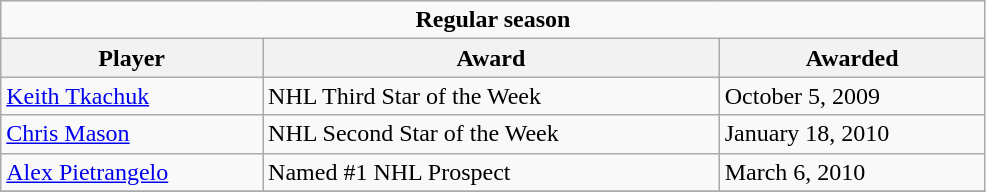<table class="wikitable" width="52%">
<tr>
<td colspan="10" align="center"><strong>Regular season</strong></td>
</tr>
<tr>
<th>Player</th>
<th>Award</th>
<th>Awarded</th>
</tr>
<tr>
<td><a href='#'>Keith Tkachuk</a></td>
<td>NHL Third Star of the Week</td>
<td>October 5, 2009</td>
</tr>
<tr>
<td><a href='#'>Chris Mason</a></td>
<td>NHL Second Star of the Week</td>
<td>January 18, 2010</td>
</tr>
<tr>
<td><a href='#'>Alex Pietrangelo</a></td>
<td>Named #1 NHL Prospect</td>
<td>March 6, 2010</td>
</tr>
<tr>
</tr>
</table>
